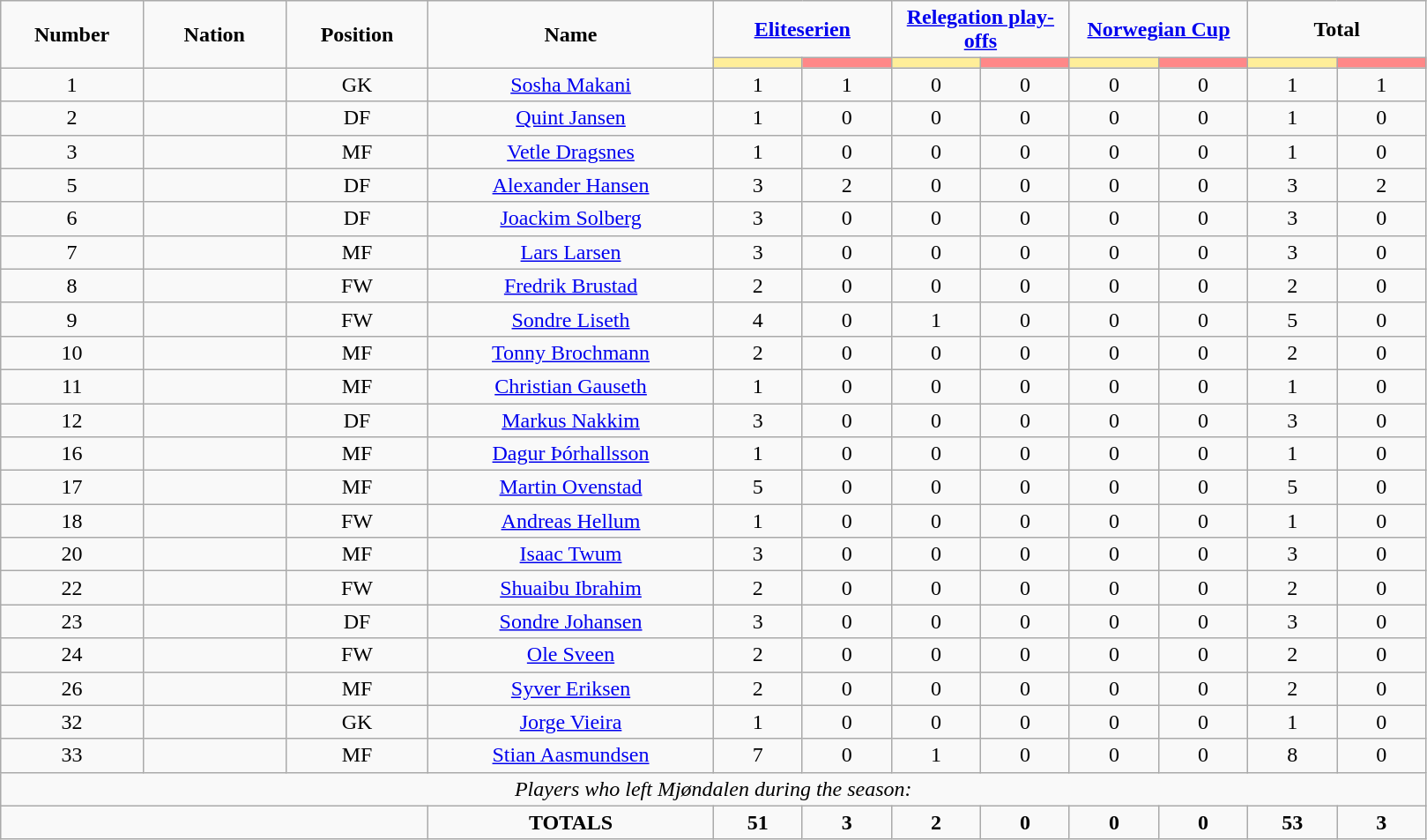<table class="wikitable" style="font-size: 100%; text-align: center;">
<tr>
<td rowspan="2" width="10%" align="center"><strong>Number</strong></td>
<td rowspan="2" width="10%" align="center"><strong>Nation</strong></td>
<td rowspan="2" width="10%" align="center"><strong>Position</strong></td>
<td rowspan="2" width="20%" align="center"><strong>Name</strong></td>
<td colspan="2" align="center"><strong><a href='#'>Eliteserien</a></strong></td>
<td colspan="2" align="center"><strong><a href='#'>Relegation play-offs</a></strong></td>
<td colspan="2" align="center"><strong><a href='#'>Norwegian Cup</a></strong></td>
<td colspan="2" align="center"><strong>Total</strong></td>
</tr>
<tr>
<th width=60 style="background: #FFEE99"></th>
<th width=60 style="background: #FF8888"></th>
<th width=60 style="background: #FFEE99"></th>
<th width=60 style="background: #FF8888"></th>
<th width=60 style="background: #FFEE99"></th>
<th width=60 style="background: #FF8888"></th>
<th width=60 style="background: #FFEE99"></th>
<th width=60 style="background: #FF8888"></th>
</tr>
<tr>
<td>1</td>
<td></td>
<td>GK</td>
<td><a href='#'>Sosha Makani</a></td>
<td>1</td>
<td>1</td>
<td>0</td>
<td>0</td>
<td>0</td>
<td>0</td>
<td>1</td>
<td>1</td>
</tr>
<tr>
<td>2</td>
<td></td>
<td>DF</td>
<td><a href='#'>Quint Jansen</a></td>
<td>1</td>
<td>0</td>
<td>0</td>
<td>0</td>
<td>0</td>
<td>0</td>
<td>1</td>
<td>0</td>
</tr>
<tr>
<td>3</td>
<td></td>
<td>MF</td>
<td><a href='#'>Vetle Dragsnes</a></td>
<td>1</td>
<td>0</td>
<td>0</td>
<td>0</td>
<td>0</td>
<td>0</td>
<td>1</td>
<td>0</td>
</tr>
<tr>
<td>5</td>
<td></td>
<td>DF</td>
<td><a href='#'>Alexander Hansen</a></td>
<td>3</td>
<td>2</td>
<td>0</td>
<td>0</td>
<td>0</td>
<td>0</td>
<td>3</td>
<td>2</td>
</tr>
<tr>
<td>6</td>
<td></td>
<td>DF</td>
<td><a href='#'>Joackim Solberg</a></td>
<td>3</td>
<td>0</td>
<td>0</td>
<td>0</td>
<td>0</td>
<td>0</td>
<td>3</td>
<td>0</td>
</tr>
<tr>
<td>7</td>
<td></td>
<td>MF</td>
<td><a href='#'>Lars Larsen</a></td>
<td>3</td>
<td>0</td>
<td>0</td>
<td>0</td>
<td>0</td>
<td>0</td>
<td>3</td>
<td>0</td>
</tr>
<tr>
<td>8</td>
<td></td>
<td>FW</td>
<td><a href='#'>Fredrik Brustad</a></td>
<td>2</td>
<td>0</td>
<td>0</td>
<td>0</td>
<td>0</td>
<td>0</td>
<td>2</td>
<td>0</td>
</tr>
<tr>
<td>9</td>
<td></td>
<td>FW</td>
<td><a href='#'>Sondre Liseth</a></td>
<td>4</td>
<td>0</td>
<td>1</td>
<td>0</td>
<td>0</td>
<td>0</td>
<td>5</td>
<td>0</td>
</tr>
<tr>
<td>10</td>
<td></td>
<td>MF</td>
<td><a href='#'>Tonny Brochmann</a></td>
<td>2</td>
<td>0</td>
<td>0</td>
<td>0</td>
<td>0</td>
<td>0</td>
<td>2</td>
<td>0</td>
</tr>
<tr>
<td>11</td>
<td></td>
<td>MF</td>
<td><a href='#'>Christian Gauseth</a></td>
<td>1</td>
<td>0</td>
<td>0</td>
<td>0</td>
<td>0</td>
<td>0</td>
<td>1</td>
<td>0</td>
</tr>
<tr>
<td>12</td>
<td></td>
<td>DF</td>
<td><a href='#'>Markus Nakkim</a></td>
<td>3</td>
<td>0</td>
<td>0</td>
<td>0</td>
<td>0</td>
<td>0</td>
<td>3</td>
<td>0</td>
</tr>
<tr>
<td>16</td>
<td></td>
<td>MF</td>
<td><a href='#'>Dagur Þórhallsson</a></td>
<td>1</td>
<td>0</td>
<td>0</td>
<td>0</td>
<td>0</td>
<td>0</td>
<td>1</td>
<td>0</td>
</tr>
<tr>
<td>17</td>
<td></td>
<td>MF</td>
<td><a href='#'>Martin Ovenstad</a></td>
<td>5</td>
<td>0</td>
<td>0</td>
<td>0</td>
<td>0</td>
<td>0</td>
<td>5</td>
<td>0</td>
</tr>
<tr>
<td>18</td>
<td></td>
<td>FW</td>
<td><a href='#'>Andreas Hellum</a></td>
<td>1</td>
<td>0</td>
<td>0</td>
<td>0</td>
<td>0</td>
<td>0</td>
<td>1</td>
<td>0</td>
</tr>
<tr>
<td>20</td>
<td></td>
<td>MF</td>
<td><a href='#'>Isaac Twum</a></td>
<td>3</td>
<td>0</td>
<td>0</td>
<td>0</td>
<td>0</td>
<td>0</td>
<td>3</td>
<td>0</td>
</tr>
<tr>
<td>22</td>
<td></td>
<td>FW</td>
<td><a href='#'>Shuaibu Ibrahim</a></td>
<td>2</td>
<td>0</td>
<td>0</td>
<td>0</td>
<td>0</td>
<td>0</td>
<td>2</td>
<td>0</td>
</tr>
<tr>
<td>23</td>
<td></td>
<td>DF</td>
<td><a href='#'>Sondre Johansen</a></td>
<td>3</td>
<td>0</td>
<td>0</td>
<td>0</td>
<td>0</td>
<td>0</td>
<td>3</td>
<td>0</td>
</tr>
<tr>
<td>24</td>
<td></td>
<td>FW</td>
<td><a href='#'>Ole Sveen</a></td>
<td>2</td>
<td>0</td>
<td>0</td>
<td>0</td>
<td>0</td>
<td>0</td>
<td>2</td>
<td>0</td>
</tr>
<tr>
<td>26</td>
<td></td>
<td>MF</td>
<td><a href='#'>Syver Eriksen</a></td>
<td>2</td>
<td>0</td>
<td>0</td>
<td>0</td>
<td>0</td>
<td>0</td>
<td>2</td>
<td>0</td>
</tr>
<tr>
<td>32</td>
<td></td>
<td>GK</td>
<td><a href='#'>Jorge Vieira</a></td>
<td>1</td>
<td>0</td>
<td>0</td>
<td>0</td>
<td>0</td>
<td>0</td>
<td>1</td>
<td>0</td>
</tr>
<tr>
<td>33</td>
<td></td>
<td>MF</td>
<td><a href='#'>Stian Aasmundsen</a></td>
<td>7</td>
<td>0</td>
<td>1</td>
<td>0</td>
<td>0</td>
<td>0</td>
<td>8</td>
<td>0</td>
</tr>
<tr>
<td colspan="14"><em>Players who left Mjøndalen during the season:</em></td>
</tr>
<tr>
<td colspan="3"></td>
<td><strong>TOTALS</strong></td>
<td><strong>51</strong></td>
<td><strong>3</strong></td>
<td><strong>2</strong></td>
<td><strong>0</strong></td>
<td><strong>0</strong></td>
<td><strong>0</strong></td>
<td><strong>53</strong></td>
<td><strong>3</strong></td>
</tr>
</table>
